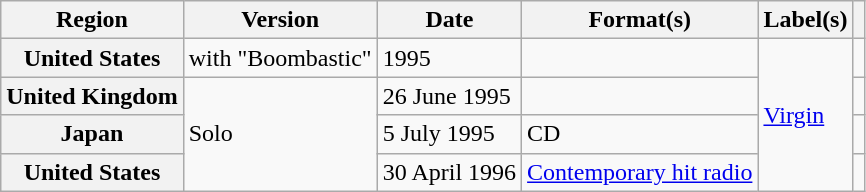<table class="wikitable plainrowheaders">
<tr>
<th scope="col">Region</th>
<th scope="col">Version</th>
<th scope="col">Date</th>
<th scope="col">Format(s)</th>
<th scope="col">Label(s)</th>
<th scope="col"></th>
</tr>
<tr>
<th scope="row">United States</th>
<td>with "Boombastic"</td>
<td>1995</td>
<td></td>
<td rowspan="4"><a href='#'>Virgin</a></td>
<td></td>
</tr>
<tr>
<th scope="row">United Kingdom</th>
<td rowspan="3">Solo</td>
<td>26 June 1995</td>
<td></td>
<td></td>
</tr>
<tr>
<th scope="row">Japan</th>
<td>5 July 1995</td>
<td>CD</td>
<td></td>
</tr>
<tr>
<th scope="row">United States</th>
<td>30 April 1996</td>
<td><a href='#'>Contemporary hit radio</a></td>
<td></td>
</tr>
</table>
